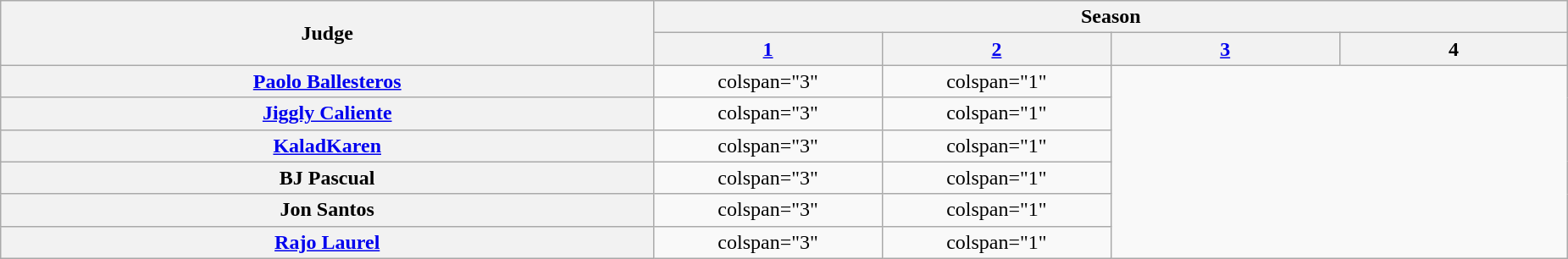<table class="wikitable plainrowheaders" style="text-align:center">
<tr>
<th rowspan="2" style="width:20%;" scope="col">Judge</th>
<th colspan="4">Season</th>
</tr>
<tr>
<th style="width:7%;" scope="colspan"><a href='#'>1</a></th>
<th style="width:7%;" scope="colspan"><a href='#'>2</a></th>
<th style="width:7%;" scope="colspan"><a href='#'>3</a></th>
<th style="width:7%;" scope="colspan">4</th>
</tr>
<tr>
<th scope="row" style="text-align: center;"><a href='#'>Paolo Ballesteros</a></th>
<td>colspan="3" </td>
<td>colspan="1" </td>
</tr>
<tr>
<th scope="row" style="text-align: center;"><a href='#'>Jiggly Caliente</a></th>
<td>colspan="3" </td>
<td>colspan="1" </td>
</tr>
<tr>
<th scope="row" style="text-align: center;"><a href='#'>KaladKaren</a></th>
<td>colspan="3" </td>
<td>colspan="1" </td>
</tr>
<tr>
<th scope="row" style="text-align: center;">BJ Pascual</th>
<td>colspan="3" </td>
<td>colspan="1" </td>
</tr>
<tr>
<th scope="row" style="text-align: center;">Jon Santos</th>
<td>colspan="3" </td>
<td>colspan="1" </td>
</tr>
<tr>
<th scope="row" style="text-align: center;"><a href='#'>Rajo Laurel</a></th>
<td>colspan="3" </td>
<td>colspan="1" </td>
</tr>
</table>
